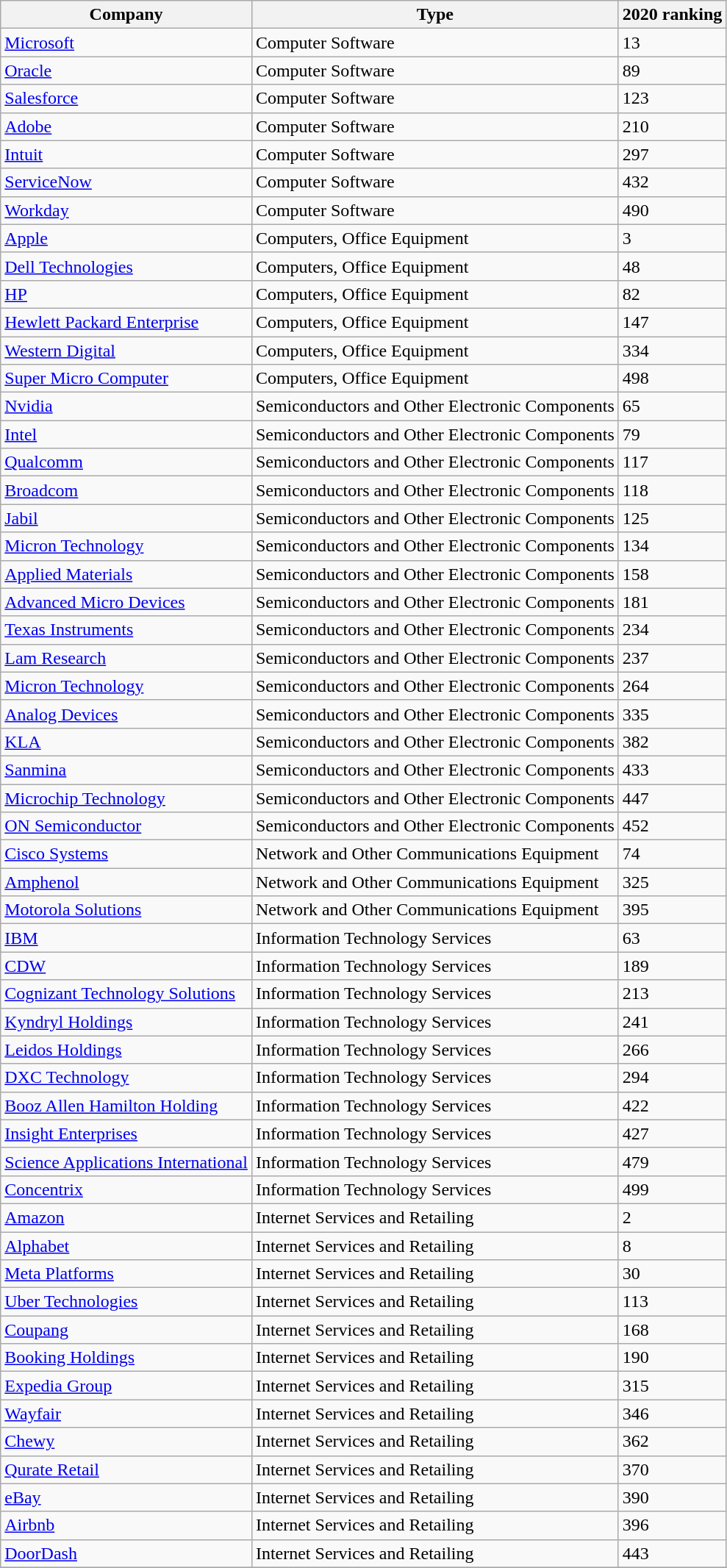<table class="wikitable sortable">
<tr>
<th>Company</th>
<th>Type</th>
<th data-sort-type=number>2020 ranking</th>
</tr>
<tr>
<td><a href='#'>Microsoft</a></td>
<td>Computer Software</td>
<td>13</td>
</tr>
<tr>
<td><a href='#'>Oracle</a></td>
<td>Computer Software</td>
<td>89</td>
</tr>
<tr>
<td><a href='#'>Salesforce</a></td>
<td>Computer Software</td>
<td>123</td>
</tr>
<tr>
<td><a href='#'>Adobe</a></td>
<td>Computer Software</td>
<td>210</td>
</tr>
<tr>
<td><a href='#'>Intuit</a></td>
<td>Computer Software</td>
<td>297</td>
</tr>
<tr>
<td><a href='#'>ServiceNow</a></td>
<td>Computer Software</td>
<td>432</td>
</tr>
<tr>
<td><a href='#'>Workday</a></td>
<td>Computer Software</td>
<td>490</td>
</tr>
<tr>
<td><a href='#'>Apple</a></td>
<td>Computers, Office Equipment</td>
<td>3</td>
</tr>
<tr>
<td><a href='#'>Dell Technologies</a></td>
<td>Computers, Office Equipment</td>
<td>48</td>
</tr>
<tr>
<td><a href='#'>HP</a></td>
<td>Computers, Office Equipment</td>
<td>82</td>
</tr>
<tr>
<td><a href='#'>Hewlett Packard Enterprise</a></td>
<td>Computers, Office Equipment</td>
<td>147</td>
</tr>
<tr>
<td><a href='#'>Western Digital</a></td>
<td>Computers, Office Equipment</td>
<td>334</td>
</tr>
<tr>
<td><a href='#'>Super Micro Computer</a></td>
<td>Computers, Office Equipment</td>
<td>498</td>
</tr>
<tr>
<td><a href='#'>Nvidia</a></td>
<td>Semiconductors and Other Electronic Components</td>
<td>65</td>
</tr>
<tr>
<td><a href='#'>Intel</a></td>
<td>Semiconductors and Other Electronic Components</td>
<td>79</td>
</tr>
<tr>
<td><a href='#'>Qualcomm</a></td>
<td>Semiconductors and Other Electronic Components</td>
<td>117</td>
</tr>
<tr>
<td><a href='#'>Broadcom</a></td>
<td>Semiconductors and Other Electronic Components</td>
<td>118</td>
</tr>
<tr>
<td><a href='#'>Jabil</a></td>
<td>Semiconductors and Other Electronic Components</td>
<td>125</td>
</tr>
<tr>
<td><a href='#'>Micron Technology</a></td>
<td>Semiconductors and Other Electronic Components</td>
<td>134</td>
</tr>
<tr>
<td><a href='#'>Applied Materials</a></td>
<td>Semiconductors and Other Electronic Components</td>
<td>158</td>
</tr>
<tr>
<td><a href='#'>Advanced Micro Devices</a></td>
<td>Semiconductors and Other Electronic Components</td>
<td>181</td>
</tr>
<tr>
<td><a href='#'>Texas Instruments</a></td>
<td>Semiconductors and Other Electronic Components</td>
<td>234</td>
</tr>
<tr>
<td><a href='#'>Lam Research</a></td>
<td>Semiconductors and Other Electronic Components</td>
<td>237</td>
</tr>
<tr>
<td><a href='#'>Micron Technology</a></td>
<td>Semiconductors and Other Electronic Components</td>
<td>264</td>
</tr>
<tr>
<td><a href='#'>Analog Devices</a></td>
<td>Semiconductors and Other Electronic Components</td>
<td>335</td>
</tr>
<tr>
<td><a href='#'>KLA</a></td>
<td>Semiconductors and Other Electronic Components</td>
<td>382</td>
</tr>
<tr>
<td><a href='#'>Sanmina</a></td>
<td>Semiconductors and Other Electronic Components</td>
<td>433</td>
</tr>
<tr>
<td><a href='#'>Microchip Technology</a></td>
<td>Semiconductors and Other Electronic Components</td>
<td>447</td>
</tr>
<tr>
<td><a href='#'>ON Semiconductor</a></td>
<td>Semiconductors and Other Electronic Components</td>
<td>452</td>
</tr>
<tr>
<td><a href='#'>Cisco Systems</a></td>
<td>Network and Other Communications Equipment</td>
<td>74</td>
</tr>
<tr>
<td><a href='#'>Amphenol</a></td>
<td>Network and Other Communications Equipment</td>
<td>325</td>
</tr>
<tr>
<td><a href='#'>Motorola Solutions</a></td>
<td>Network and Other Communications Equipment</td>
<td>395</td>
</tr>
<tr>
<td><a href='#'>IBM</a></td>
<td>Information Technology Services</td>
<td>63</td>
</tr>
<tr>
<td><a href='#'>CDW</a></td>
<td>Information Technology Services</td>
<td>189</td>
</tr>
<tr>
<td><a href='#'>Cognizant Technology Solutions</a></td>
<td>Information Technology Services</td>
<td>213</td>
</tr>
<tr>
<td><a href='#'>Kyndryl Holdings</a></td>
<td>Information Technology Services</td>
<td>241</td>
</tr>
<tr>
<td><a href='#'>Leidos Holdings</a></td>
<td>Information Technology Services</td>
<td>266</td>
</tr>
<tr>
<td><a href='#'>DXC Technology</a></td>
<td>Information Technology Services</td>
<td>294</td>
</tr>
<tr>
<td><a href='#'>Booz Allen Hamilton Holding</a></td>
<td>Information Technology Services</td>
<td>422</td>
</tr>
<tr>
<td><a href='#'>Insight Enterprises</a></td>
<td>Information Technology Services</td>
<td>427</td>
</tr>
<tr>
<td><a href='#'>Science Applications International</a></td>
<td>Information Technology Services</td>
<td>479</td>
</tr>
<tr>
<td><a href='#'>Concentrix</a></td>
<td>Information Technology Services</td>
<td>499</td>
</tr>
<tr>
<td><a href='#'>Amazon</a></td>
<td>Internet Services and Retailing</td>
<td>2</td>
</tr>
<tr>
<td><a href='#'>Alphabet</a></td>
<td>Internet Services and Retailing</td>
<td>8</td>
</tr>
<tr>
<td><a href='#'>Meta Platforms</a></td>
<td>Internet Services and Retailing</td>
<td>30</td>
</tr>
<tr>
<td><a href='#'>Uber Technologies</a></td>
<td>Internet Services and Retailing</td>
<td>113</td>
</tr>
<tr>
<td><a href='#'>Coupang</a></td>
<td>Internet Services and Retailing</td>
<td>168</td>
</tr>
<tr>
<td><a href='#'>Booking Holdings</a></td>
<td>Internet Services and Retailing</td>
<td>190</td>
</tr>
<tr>
<td><a href='#'>Expedia Group</a></td>
<td>Internet Services and Retailing</td>
<td>315</td>
</tr>
<tr>
<td><a href='#'>Wayfair</a></td>
<td>Internet Services and Retailing</td>
<td>346</td>
</tr>
<tr>
<td><a href='#'>Chewy</a></td>
<td>Internet Services and Retailing</td>
<td>362</td>
</tr>
<tr>
<td><a href='#'>Qurate Retail</a></td>
<td>Internet Services and Retailing</td>
<td>370</td>
</tr>
<tr>
<td><a href='#'>eBay</a></td>
<td>Internet Services and Retailing</td>
<td>390</td>
</tr>
<tr>
<td><a href='#'>Airbnb</a></td>
<td>Internet Services and Retailing</td>
<td>396</td>
</tr>
<tr>
<td><a href='#'>DoorDash</a></td>
<td>Internet Services and Retailing</td>
<td>443</td>
</tr>
<tr>
</tr>
</table>
